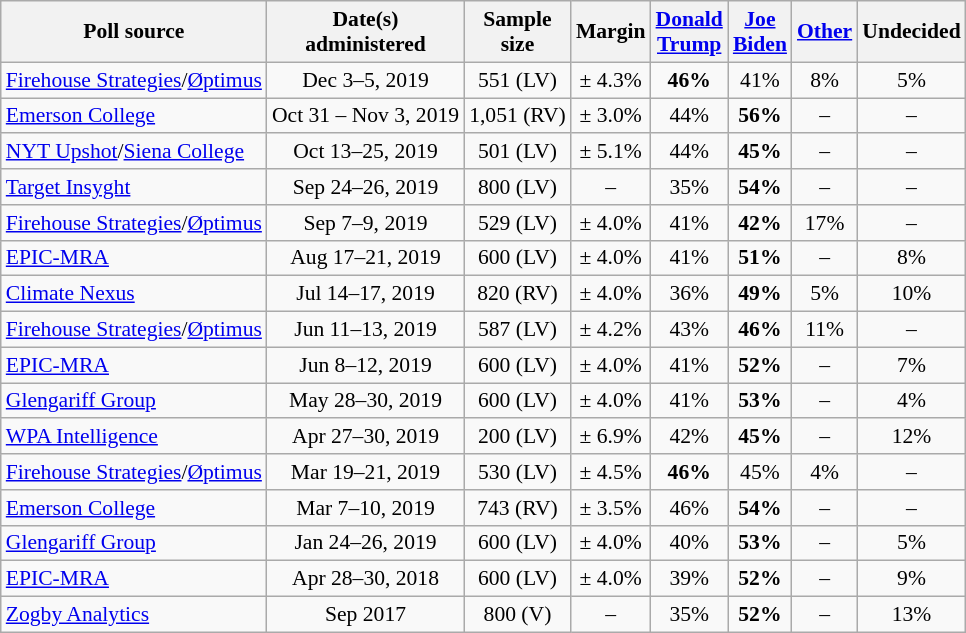<table class="wikitable sortable mw-collapsible mw-collapsed" style="text-align:center;font-size:90%;line-height:17px">
<tr>
<th>Poll source</th>
<th>Date(s)<br>administered</th>
<th>Sample<br>size</th>
<th>Margin<br></th>
<th class="unsortable"><a href='#'>Donald<br>Trump</a><br><small></small></th>
<th class="unsortable"><a href='#'>Joe<br>Biden</a><br><small></small></th>
<th class="unsortable"><a href='#'>Other</a></th>
<th class="unsortable">Undecided</th>
</tr>
<tr>
<td style="text-align:left;"><a href='#'>Firehouse Strategies</a>/<a href='#'>Øptimus</a></td>
<td>Dec 3–5, 2019</td>
<td>551 (LV)</td>
<td>± 4.3%</td>
<td><strong>46%</strong></td>
<td>41%</td>
<td>8%</td>
<td>5%</td>
</tr>
<tr>
<td style="text-align:left;"><a href='#'>Emerson College</a></td>
<td>Oct 31 – Nov 3, 2019</td>
<td>1,051 (RV)</td>
<td>± 3.0%</td>
<td>44%</td>
<td><strong>56%</strong></td>
<td>–</td>
<td>–</td>
</tr>
<tr>
<td style="text-align:left;"><a href='#'>NYT Upshot</a>/<a href='#'>Siena College</a></td>
<td>Oct 13–25, 2019</td>
<td>501 (LV)</td>
<td>± 5.1%</td>
<td>44%</td>
<td><strong>45%</strong></td>
<td>–</td>
<td>–</td>
</tr>
<tr>
<td style="text-align:left;"><a href='#'>Target Insyght</a></td>
<td>Sep 24–26, 2019</td>
<td>800 (LV)</td>
<td>–</td>
<td>35%</td>
<td><strong>54%</strong></td>
<td>–</td>
<td>–</td>
</tr>
<tr>
<td style="text-align:left;"><a href='#'>Firehouse Strategies</a>/<a href='#'>Øptimus</a></td>
<td>Sep 7–9, 2019</td>
<td>529 (LV)</td>
<td>± 4.0%</td>
<td>41%</td>
<td><strong>42%</strong></td>
<td>17%</td>
<td>–</td>
</tr>
<tr>
<td style="text-align:left;"><a href='#'>EPIC-MRA</a></td>
<td>Aug 17–21, 2019</td>
<td>600 (LV)</td>
<td>± 4.0%</td>
<td>41%</td>
<td><strong>51%</strong></td>
<td>–</td>
<td>8%</td>
</tr>
<tr>
<td style="text-align:left;"><a href='#'>Climate Nexus</a></td>
<td>Jul 14–17, 2019</td>
<td>820 (RV)</td>
<td>± 4.0%</td>
<td>36%</td>
<td><strong>49%</strong></td>
<td>5%</td>
<td>10%</td>
</tr>
<tr>
<td style="text-align:left;"><a href='#'>Firehouse Strategies</a>/<a href='#'>Øptimus</a></td>
<td>Jun 11–13, 2019</td>
<td>587 (LV)</td>
<td>± 4.2%</td>
<td>43%</td>
<td><strong>46%</strong></td>
<td>11%</td>
<td>–</td>
</tr>
<tr>
<td style="text-align:left;"><a href='#'>EPIC-MRA</a></td>
<td>Jun 8–12, 2019</td>
<td>600 (LV)</td>
<td>± 4.0%</td>
<td>41%</td>
<td><strong>52%</strong></td>
<td>–</td>
<td>7%</td>
</tr>
<tr>
<td style="text-align:left;"><a href='#'>Glengariff Group</a></td>
<td>May 28–30, 2019</td>
<td>600 (LV)</td>
<td>± 4.0%</td>
<td>41%</td>
<td><strong>53%</strong></td>
<td>–</td>
<td>4%</td>
</tr>
<tr>
<td style="text-align:left;"><a href='#'>WPA Intelligence</a></td>
<td>Apr 27–30, 2019</td>
<td>200 (LV)</td>
<td>± 6.9%</td>
<td>42%</td>
<td><strong>45%</strong></td>
<td>–</td>
<td>12%</td>
</tr>
<tr>
<td style="text-align:left;"><a href='#'>Firehouse Strategies</a>/<a href='#'>Øptimus</a></td>
<td>Mar 19–21, 2019</td>
<td>530 (LV)</td>
<td>± 4.5%</td>
<td><strong>46%</strong></td>
<td>45%</td>
<td>4%</td>
<td>–</td>
</tr>
<tr>
<td style="text-align:left;"><a href='#'>Emerson College</a></td>
<td>Mar 7–10, 2019</td>
<td>743 (RV)</td>
<td>± 3.5%</td>
<td>46%</td>
<td><strong>54%</strong></td>
<td>–</td>
<td>–</td>
</tr>
<tr>
<td style="text-align:left;"><a href='#'>Glengariff Group</a></td>
<td>Jan 24–26, 2019</td>
<td>600 (LV)</td>
<td>± 4.0%</td>
<td>40%</td>
<td><strong>53%</strong></td>
<td>–</td>
<td>5%</td>
</tr>
<tr>
<td style="text-align:left;"><a href='#'>EPIC-MRA</a></td>
<td>Apr 28–30, 2018</td>
<td>600 (LV)</td>
<td>± 4.0%</td>
<td>39%</td>
<td><strong>52%</strong></td>
<td>–</td>
<td>9%</td>
</tr>
<tr>
<td style="text-align:left;"><a href='#'>Zogby Analytics</a></td>
<td>Sep 2017</td>
<td>800 (V)</td>
<td>–</td>
<td>35%</td>
<td><strong>52%</strong></td>
<td>–</td>
<td>13%</td>
</tr>
</table>
